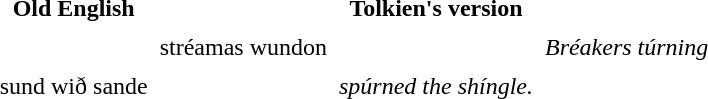<table style="margin: 1em auto;" border="0" cellpadding="3">
<tr>
<th>Old English</th>
<th></th>
<th>Tolkien's version</th>
<th></th>
</tr>
<tr>
<td></td>
<td>stréamas wundon</td>
<td></td>
<td><em>Bréakers  túrning</em></td>
</tr>
<tr>
<td>sund wið sande</td>
<td></td>
<td><em>spúrned the  shíngle.</em></td>
<td></td>
</tr>
</table>
